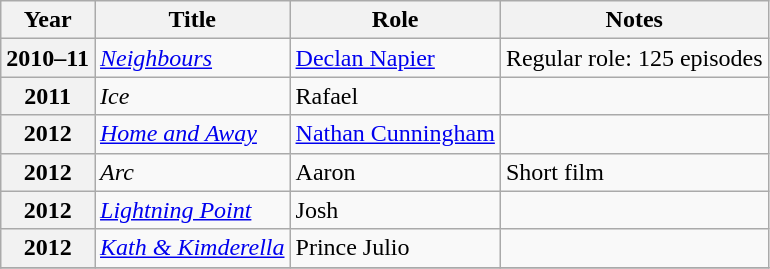<table class="wikitable sortable plainrowheaders">
<tr>
<th scope="col">Year</th>
<th scope="col">Title</th>
<th scope="col">Role</th>
<th scope="col" class="unsortable">Notes</th>
</tr>
<tr>
<th scope="row">2010–11</th>
<td><em><a href='#'>Neighbours</a></em></td>
<td><a href='#'>Declan Napier</a></td>
<td>Regular role: 125 episodes</td>
</tr>
<tr>
<th scope="row">2011</th>
<td><em>Ice</em></td>
<td>Rafael</td>
<td></td>
</tr>
<tr>
<th scope="row">2012</th>
<td><em><a href='#'>Home and Away</a></em></td>
<td><a href='#'>Nathan Cunningham</a></td>
<td></td>
</tr>
<tr>
<th scope="row">2012</th>
<td><em>Arc</em></td>
<td>Aaron</td>
<td>Short film</td>
</tr>
<tr>
<th scope="row">2012</th>
<td><em><a href='#'>Lightning Point</a></em></td>
<td>Josh</td>
<td></td>
</tr>
<tr>
<th scope="row">2012</th>
<td><em><a href='#'>Kath & Kimderella</a></em></td>
<td>Prince Julio</td>
<td></td>
</tr>
<tr>
</tr>
</table>
